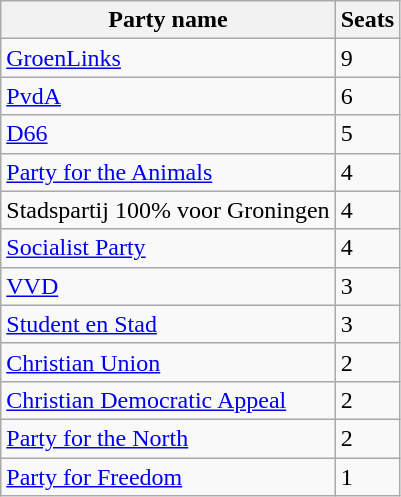<table class="wikitable">
<tr>
<th>Party name</th>
<th>Seats</th>
</tr>
<tr>
<td><a href='#'>GroenLinks</a></td>
<td>9</td>
</tr>
<tr>
<td><a href='#'>PvdA</a></td>
<td>6</td>
</tr>
<tr>
<td><a href='#'>D66</a></td>
<td>5</td>
</tr>
<tr>
<td><a href='#'>Party for the Animals</a></td>
<td>4</td>
</tr>
<tr>
<td>Stadspartij 100% voor Groningen</td>
<td>4</td>
</tr>
<tr>
<td><a href='#'>Socialist Party</a></td>
<td>4</td>
</tr>
<tr>
<td><a href='#'>VVD</a></td>
<td>3</td>
</tr>
<tr>
<td><a href='#'>Student en Stad</a></td>
<td>3</td>
</tr>
<tr>
<td><a href='#'>Christian Union</a></td>
<td>2</td>
</tr>
<tr>
<td><a href='#'>Christian Democratic Appeal</a></td>
<td>2</td>
</tr>
<tr>
<td><a href='#'>Party for the North</a></td>
<td>2</td>
</tr>
<tr>
<td><a href='#'>Party for Freedom</a></td>
<td>1</td>
</tr>
</table>
